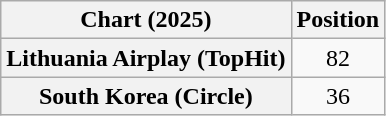<table class="wikitable sortable plainrowheaders" style="text-align:center">
<tr>
<th scope="col">Chart (2025)</th>
<th scope="col">Position</th>
</tr>
<tr>
<th scope="row">Lithuania Airplay (TopHit)</th>
<td>82</td>
</tr>
<tr>
<th scope="row">South Korea (Circle)</th>
<td>36</td>
</tr>
</table>
